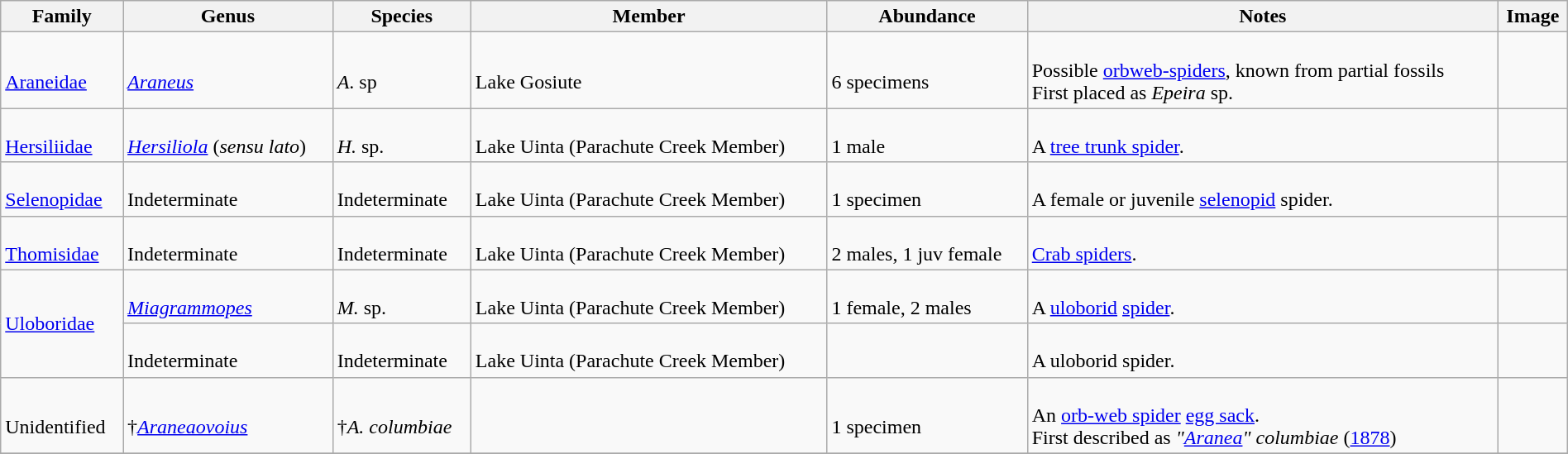<table class="wikitable" style="margin:auto;width:100%;">
<tr>
<th>Family</th>
<th>Genus</th>
<th>Species</th>
<th>Member</th>
<th>Abundance</th>
<th>Notes</th>
<th>Image</th>
</tr>
<tr>
<td><br><a href='#'>Araneidae</a></td>
<td><br><em><a href='#'>Araneus</a></em></td>
<td><br><em>A</em>. sp</td>
<td><br>Lake Gosiute</td>
<td><br>6 specimens</td>
<td><br>Possible <a href='#'>orbweb-spiders</a>, known from partial fossils<br>First placed as <em>Epeira</em> sp.</td>
</tr>
<tr>
<td><br><a href='#'>Hersiliidae</a></td>
<td><br><em><a href='#'>Hersiliola</a></em> (<em>sensu lato</em>)</td>
<td><br><em>H.</em> sp.</td>
<td><br>Lake Uinta (Parachute Creek Member)</td>
<td><br>1 male</td>
<td><br>A <a href='#'>tree trunk spider</a>.</td>
<td></td>
</tr>
<tr>
<td><br><a href='#'>Selenopidae</a></td>
<td><br>Indeterminate</td>
<td><br>Indeterminate</td>
<td><br>Lake Uinta (Parachute Creek Member)</td>
<td><br>1 specimen</td>
<td><br>A female or juvenile <a href='#'>selenopid</a> spider.</td>
<td></td>
</tr>
<tr>
<td><br><a href='#'>Thomisidae</a></td>
<td><br>Indeterminate</td>
<td><br>Indeterminate</td>
<td><br>Lake Uinta (Parachute Creek Member)</td>
<td><br>2 males, 1 juv female</td>
<td><br><a href='#'>Crab spiders</a>.</td>
<td></td>
</tr>
<tr>
<td rowspan=2><a href='#'>Uloboridae</a></td>
<td><br><em><a href='#'>Miagrammopes</a></em></td>
<td><br><em>M.</em> sp.</td>
<td><br>Lake Uinta (Parachute Creek Member)</td>
<td><br>1 female, 2 males</td>
<td><br>A <a href='#'>uloborid</a> <a href='#'>spider</a>.</td>
<td></td>
</tr>
<tr>
<td><br>Indeterminate</td>
<td><br>Indeterminate</td>
<td><br>Lake Uinta (Parachute Creek Member)</td>
<td></td>
<td><br>A uloborid spider.</td>
<td></td>
</tr>
<tr>
<td><br>Unidentified</td>
<td><br>†<em><a href='#'>Araneaovoius</a></em> </td>
<td><br>†<em>A. columbiae</em></td>
<td></td>
<td><br>1 specimen</td>
<td><br>An <a href='#'>orb-web spider</a> <a href='#'>egg sack</a>.<br>First described as <em>"<a href='#'>Aranea</a>" columbiae</em> (<a href='#'>1878</a>)</td>
<td><br></td>
</tr>
<tr>
</tr>
</table>
